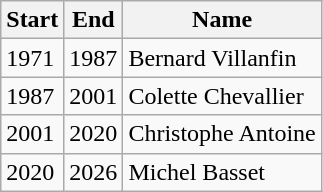<table class="wikitable">
<tr>
<th>Start</th>
<th>End</th>
<th>Name</th>
</tr>
<tr>
<td>1971</td>
<td>1987</td>
<td>Bernard Villanfin</td>
</tr>
<tr>
<td>1987</td>
<td>2001</td>
<td>Colette Chevallier</td>
</tr>
<tr>
<td>2001</td>
<td>2020</td>
<td>Christophe Antoine</td>
</tr>
<tr>
<td>2020</td>
<td>2026</td>
<td>Michel Basset</td>
</tr>
</table>
